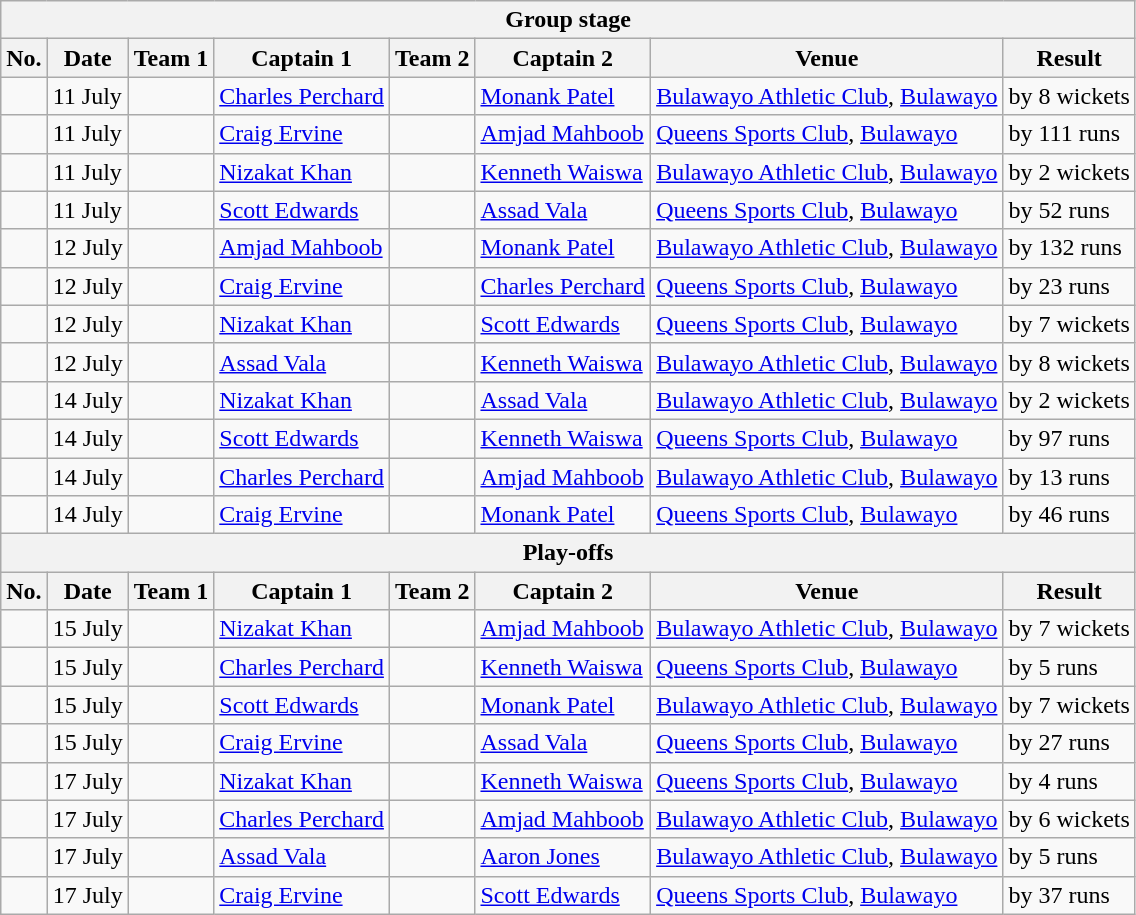<table class="wikitable">
<tr>
<th colspan="9">Group stage</th>
</tr>
<tr>
<th>No.</th>
<th>Date</th>
<th>Team 1</th>
<th>Captain 1</th>
<th>Team 2</th>
<th>Captain 2</th>
<th>Venue</th>
<th>Result</th>
</tr>
<tr>
<td></td>
<td>11 July</td>
<td></td>
<td><a href='#'>Charles Perchard</a></td>
<td></td>
<td><a href='#'>Monank Patel</a></td>
<td><a href='#'>Bulawayo Athletic Club</a>, <a href='#'>Bulawayo</a></td>
<td> by 8 wickets</td>
</tr>
<tr>
<td></td>
<td>11 July</td>
<td></td>
<td><a href='#'>Craig Ervine</a></td>
<td></td>
<td><a href='#'>Amjad Mahboob</a></td>
<td><a href='#'>Queens Sports Club</a>, <a href='#'>Bulawayo</a></td>
<td> by 111 runs</td>
</tr>
<tr>
<td></td>
<td>11 July</td>
<td></td>
<td><a href='#'>Nizakat Khan</a></td>
<td></td>
<td><a href='#'>Kenneth Waiswa</a></td>
<td><a href='#'>Bulawayo Athletic Club</a>, <a href='#'>Bulawayo</a></td>
<td> by 2 wickets</td>
</tr>
<tr>
<td></td>
<td>11 July</td>
<td></td>
<td><a href='#'>Scott Edwards</a></td>
<td></td>
<td><a href='#'>Assad Vala</a></td>
<td><a href='#'>Queens Sports Club</a>, <a href='#'>Bulawayo</a></td>
<td> by 52 runs</td>
</tr>
<tr>
<td></td>
<td>12 July</td>
<td></td>
<td><a href='#'>Amjad Mahboob</a></td>
<td></td>
<td><a href='#'>Monank Patel</a></td>
<td><a href='#'>Bulawayo Athletic Club</a>, <a href='#'>Bulawayo</a></td>
<td> by 132 runs</td>
</tr>
<tr>
<td></td>
<td>12 July</td>
<td></td>
<td><a href='#'>Craig Ervine</a></td>
<td></td>
<td><a href='#'>Charles Perchard</a></td>
<td><a href='#'>Queens Sports Club</a>, <a href='#'>Bulawayo</a></td>
<td> by 23 runs</td>
</tr>
<tr>
<td></td>
<td>12 July</td>
<td></td>
<td><a href='#'>Nizakat Khan</a></td>
<td></td>
<td><a href='#'>Scott Edwards</a></td>
<td><a href='#'>Queens Sports Club</a>, <a href='#'>Bulawayo</a></td>
<td> by 7 wickets</td>
</tr>
<tr>
<td></td>
<td>12 July</td>
<td></td>
<td><a href='#'>Assad Vala</a></td>
<td></td>
<td><a href='#'>Kenneth Waiswa</a></td>
<td><a href='#'>Bulawayo Athletic Club</a>, <a href='#'>Bulawayo</a></td>
<td> by 8 wickets</td>
</tr>
<tr>
<td></td>
<td>14 July</td>
<td></td>
<td><a href='#'>Nizakat Khan</a></td>
<td></td>
<td><a href='#'>Assad Vala</a></td>
<td><a href='#'>Bulawayo Athletic Club</a>, <a href='#'>Bulawayo</a></td>
<td> by 2 wickets</td>
</tr>
<tr>
<td></td>
<td>14 July</td>
<td></td>
<td><a href='#'>Scott Edwards</a></td>
<td></td>
<td><a href='#'>Kenneth Waiswa</a></td>
<td><a href='#'>Queens Sports Club</a>, <a href='#'>Bulawayo</a></td>
<td> by 97 runs</td>
</tr>
<tr>
<td></td>
<td>14 July</td>
<td></td>
<td><a href='#'>Charles Perchard</a></td>
<td></td>
<td><a href='#'>Amjad Mahboob</a></td>
<td><a href='#'>Bulawayo Athletic Club</a>, <a href='#'>Bulawayo</a></td>
<td> by 13 runs</td>
</tr>
<tr>
<td></td>
<td>14 July</td>
<td></td>
<td><a href='#'>Craig Ervine</a></td>
<td></td>
<td><a href='#'>Monank Patel</a></td>
<td><a href='#'>Queens Sports Club</a>, <a href='#'>Bulawayo</a></td>
<td> by 46 runs</td>
</tr>
<tr>
<th colspan="9">Play-offs</th>
</tr>
<tr>
<th>No.</th>
<th>Date</th>
<th>Team 1</th>
<th>Captain 1</th>
<th>Team 2</th>
<th>Captain 2</th>
<th>Venue</th>
<th>Result</th>
</tr>
<tr>
<td></td>
<td>15 July</td>
<td></td>
<td><a href='#'>Nizakat Khan</a></td>
<td></td>
<td><a href='#'>Amjad Mahboob</a></td>
<td><a href='#'>Bulawayo Athletic Club</a>, <a href='#'>Bulawayo</a></td>
<td> by 7 wickets</td>
</tr>
<tr>
<td></td>
<td>15 July</td>
<td></td>
<td><a href='#'>Charles Perchard</a></td>
<td></td>
<td><a href='#'>Kenneth Waiswa</a></td>
<td><a href='#'>Queens Sports Club</a>, <a href='#'>Bulawayo</a></td>
<td> by 5 runs</td>
</tr>
<tr>
<td></td>
<td>15 July</td>
<td></td>
<td><a href='#'>Scott Edwards</a></td>
<td></td>
<td><a href='#'>Monank Patel</a></td>
<td><a href='#'>Bulawayo Athletic Club</a>, <a href='#'>Bulawayo</a></td>
<td> by 7 wickets</td>
</tr>
<tr>
<td></td>
<td>15 July</td>
<td></td>
<td><a href='#'>Craig Ervine</a></td>
<td></td>
<td><a href='#'>Assad Vala</a></td>
<td><a href='#'>Queens Sports Club</a>, <a href='#'>Bulawayo</a></td>
<td> by 27 runs</td>
</tr>
<tr>
<td></td>
<td>17 July</td>
<td></td>
<td><a href='#'>Nizakat Khan</a></td>
<td></td>
<td><a href='#'>Kenneth Waiswa</a></td>
<td><a href='#'>Queens Sports Club</a>, <a href='#'>Bulawayo</a></td>
<td> by 4 runs</td>
</tr>
<tr>
<td></td>
<td>17 July</td>
<td></td>
<td><a href='#'>Charles Perchard</a></td>
<td></td>
<td><a href='#'>Amjad Mahboob</a></td>
<td><a href='#'>Bulawayo Athletic Club</a>, <a href='#'>Bulawayo</a></td>
<td> by 6 wickets</td>
</tr>
<tr>
<td></td>
<td>17 July</td>
<td></td>
<td><a href='#'>Assad Vala</a></td>
<td></td>
<td><a href='#'>Aaron Jones</a></td>
<td><a href='#'>Bulawayo Athletic Club</a>, <a href='#'>Bulawayo</a></td>
<td> by 5 runs</td>
</tr>
<tr>
<td></td>
<td>17 July</td>
<td></td>
<td><a href='#'>Craig Ervine</a></td>
<td></td>
<td><a href='#'>Scott Edwards</a></td>
<td><a href='#'>Queens Sports Club</a>, <a href='#'>Bulawayo</a></td>
<td> by 37 runs</td>
</tr>
</table>
